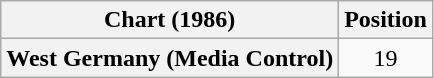<table class="wikitable plainrowheaders" style="text-align:center">
<tr>
<th>Chart (1986)</th>
<th>Position</th>
</tr>
<tr>
<th scope="row">West Germany (Media Control)</th>
<td>19</td>
</tr>
</table>
